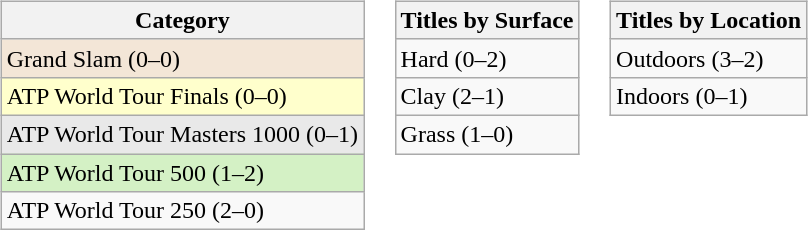<table>
<tr>
<td valign=top><br><table class=wikitable>
<tr>
<th>Category</th>
</tr>
<tr bgcolor=#f3e6d7>
<td>Grand Slam (0–0)</td>
</tr>
<tr bgcolor=ffffcc>
<td>ATP World Tour Finals (0–0)</td>
</tr>
<tr bgcolor=#e9e9e9>
<td>ATP World Tour Masters 1000 (0–1)</td>
</tr>
<tr bgcolor=#d4f1c5>
<td>ATP World Tour 500 (1–2)</td>
</tr>
<tr>
<td>ATP World Tour 250 (2–0)</td>
</tr>
</table>
</td>
<td valign=top><br><table class=wikitable>
<tr>
<th>Titles by Surface</th>
</tr>
<tr>
<td>Hard (0–2)</td>
</tr>
<tr>
<td>Clay (2–1)</td>
</tr>
<tr>
<td>Grass (1–0)</td>
</tr>
</table>
</td>
<td valign=top><br><table class=wikitable>
<tr>
<th>Titles by Location</th>
</tr>
<tr>
<td>Outdoors (3–2)</td>
</tr>
<tr>
<td>Indoors (0–1)</td>
</tr>
</table>
</td>
</tr>
</table>
